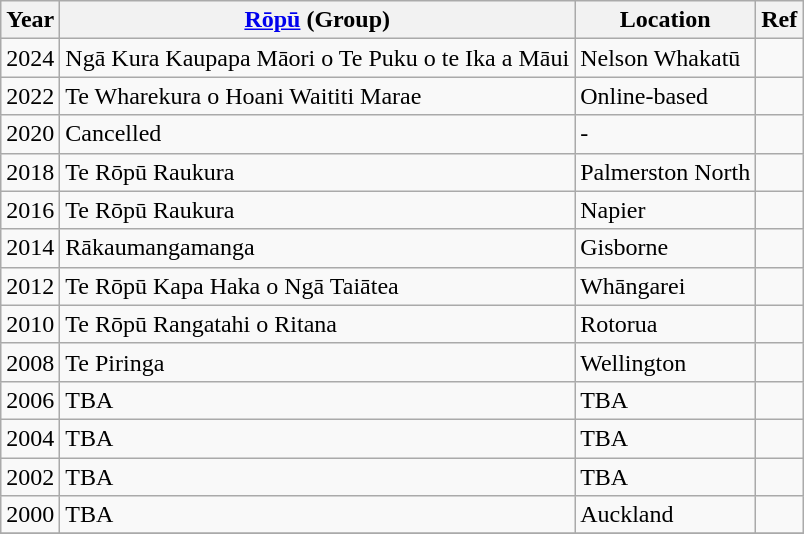<table class="wikitable sortable">
<tr>
<th>Year</th>
<th><a href='#'>Rōpū</a> (Group)</th>
<th>Location</th>
<th>Ref</th>
</tr>
<tr>
<td>2024</td>
<td>Ngā Kura Kaupapa Māori o Te Puku o te Ika a Māui</td>
<td>Nelson Whakatū</td>
<td></td>
</tr>
<tr>
<td>2022</td>
<td>Te Wharekura o Hoani Waititi Marae</td>
<td>Online-based</td>
<td></td>
</tr>
<tr>
<td>2020</td>
<td>Cancelled</td>
<td>-</td>
<td></td>
</tr>
<tr>
<td>2018</td>
<td>Te Rōpū Raukura</td>
<td>Palmerston North</td>
<td></td>
</tr>
<tr>
<td>2016</td>
<td>Te Rōpū Raukura</td>
<td>Napier</td>
<td></td>
</tr>
<tr>
<td>2014</td>
<td>Rākaumangamanga</td>
<td>Gisborne</td>
<td></td>
</tr>
<tr>
<td>2012</td>
<td>Te Rōpū Kapa Haka o Ngā Taiātea</td>
<td>Whāngarei</td>
<td></td>
</tr>
<tr>
<td>2010</td>
<td>Te Rōpū Rangatahi o Ritana</td>
<td>Rotorua</td>
<td></td>
</tr>
<tr>
<td>2008</td>
<td>Te Piringa</td>
<td>Wellington</td>
<td></td>
</tr>
<tr>
<td>2006</td>
<td>TBA</td>
<td>TBA</td>
<td></td>
</tr>
<tr>
<td>2004</td>
<td>TBA</td>
<td>TBA</td>
<td></td>
</tr>
<tr>
<td>2002</td>
<td>TBA</td>
<td>TBA</td>
<td></td>
</tr>
<tr>
<td>2000</td>
<td>TBA</td>
<td>Auckland</td>
<td></td>
</tr>
<tr>
</tr>
</table>
